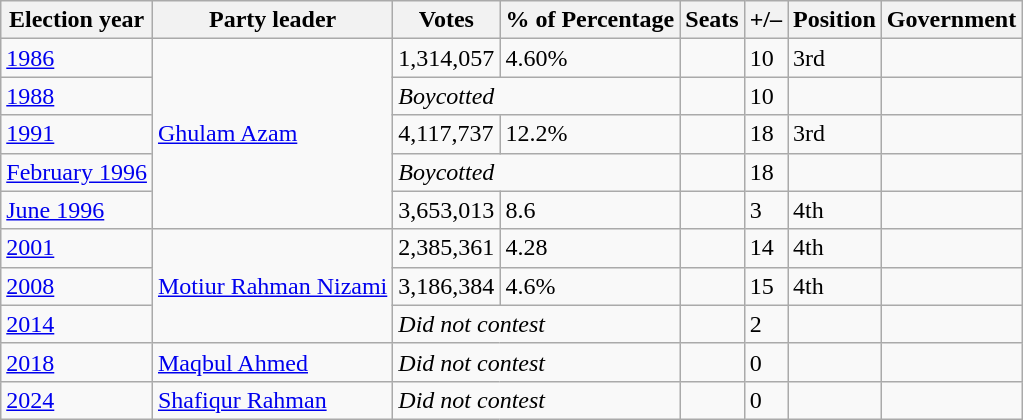<table class="wikitable">
<tr>
<th>Election year</th>
<th>Party leader</th>
<th>Votes</th>
<th>% of Percentage</th>
<th>Seats</th>
<th>+/–</th>
<th>Position</th>
<th>Government</th>
</tr>
<tr>
<td><a href='#'>1986</a></td>
<td rowspan="5"><a href='#'>Ghulam Azam</a></td>
<td>1,314,057</td>
<td>4.60%</td>
<td></td>
<td> 10</td>
<td> 3rd</td>
<td></td>
</tr>
<tr>
<td><a href='#'>1988</a></td>
<td colspan="2"><em>Boycotted</em></td>
<td></td>
<td> 10</td>
<td></td>
<td></td>
</tr>
<tr>
<td><a href='#'>1991</a></td>
<td>4,117,737</td>
<td>12.2%</td>
<td></td>
<td> 18</td>
<td> 3rd</td>
<td></td>
</tr>
<tr>
<td><a href='#'>February 1996</a></td>
<td colspan="2"><em>Boycotted</em></td>
<td></td>
<td> 18</td>
<td></td>
<td></td>
</tr>
<tr>
<td><a href='#'>June 1996</a></td>
<td>3,653,013</td>
<td>8.6</td>
<td></td>
<td> 3</td>
<td> 4th</td>
<td></td>
</tr>
<tr>
<td><a href='#'>2001</a></td>
<td rowspan="3"><a href='#'>Motiur Rahman Nizami</a></td>
<td>2,385,361</td>
<td>4.28</td>
<td></td>
<td> 14</td>
<td> 4th</td>
<td></td>
</tr>
<tr>
<td><a href='#'>2008</a></td>
<td>3,186,384</td>
<td>4.6%</td>
<td></td>
<td> 15</td>
<td> 4th</td>
<td></td>
</tr>
<tr>
<td><a href='#'>2014</a></td>
<td colspan="2"><em>Did not contest</em></td>
<td></td>
<td> 2</td>
<td></td>
<td></td>
</tr>
<tr>
<td><a href='#'>2018</a></td>
<td><a href='#'>Maqbul Ahmed</a></td>
<td colspan="2"><em>Did not contest</em></td>
<td></td>
<td> 0</td>
<td></td>
<td></td>
</tr>
<tr>
<td><a href='#'>2024</a></td>
<td><a href='#'>Shafiqur Rahman</a></td>
<td colspan="2"><em>Did not contest</em></td>
<td></td>
<td> 0</td>
<td></td>
<td></td>
</tr>
</table>
